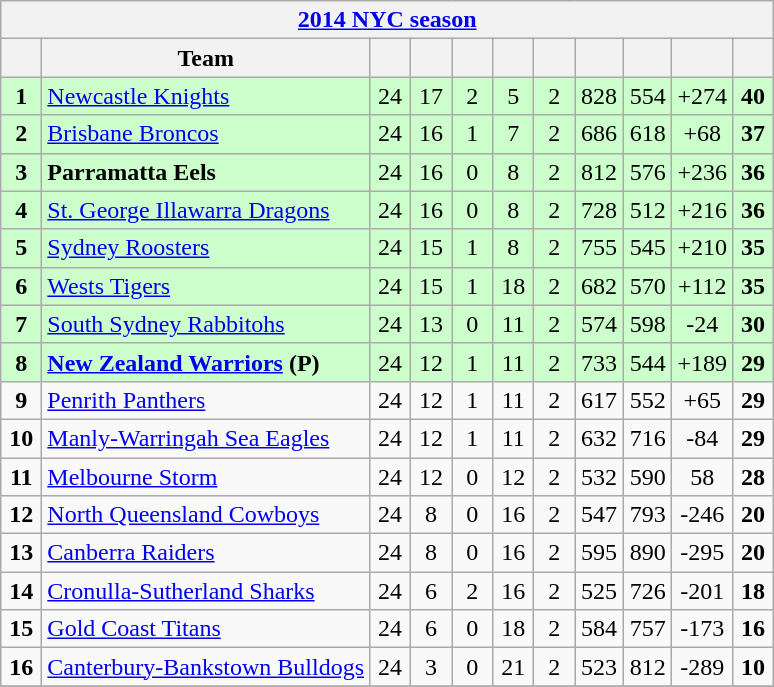<table class="wikitable" style="text-align:center;">
<tr>
<th colspan=11><a href='#'>2014 NYC season</a></th>
</tr>
<tr>
<th width="20"></th>
<th>Team</th>
<th width="20"></th>
<th width="20"></th>
<th width="20"></th>
<th width="20"></th>
<th width="20"></th>
<th width="25"></th>
<th width="25"></th>
<th width="30"></th>
<th width="20"></th>
</tr>
<tr style="background: #ccffcc;">
<td><strong>1</strong></td>
<td style="text-align:left;"> <a href='#'>Newcastle Knights</a></td>
<td>24</td>
<td>17</td>
<td>2</td>
<td>5</td>
<td>2</td>
<td>828</td>
<td>554</td>
<td>+274</td>
<td><strong>40</strong></td>
</tr>
<tr style="background: #ccffcc;">
<td><strong>2</strong></td>
<td style="text-align:left;"> <a href='#'>Brisbane Broncos</a></td>
<td>24</td>
<td>16</td>
<td>1</td>
<td>7</td>
<td>2</td>
<td>686</td>
<td>618</td>
<td>+68</td>
<td><strong>37</strong></td>
</tr>
<tr style="background: #ccffcc;">
<td><strong>3</strong></td>
<td style="text-align:left;"> <strong>Parramatta Eels</strong></td>
<td>24</td>
<td>16</td>
<td>0</td>
<td>8</td>
<td>2</td>
<td>812</td>
<td>576</td>
<td>+236</td>
<td><strong>36</strong></td>
</tr>
<tr style="background: #ccffcc;">
<td><strong>4</strong></td>
<td style="text-align:left;"> <a href='#'>St. George Illawarra Dragons</a></td>
<td>24</td>
<td>16</td>
<td>0</td>
<td>8</td>
<td>2</td>
<td>728</td>
<td>512</td>
<td>+216</td>
<td><strong>36</strong></td>
</tr>
<tr style="background: #ccffcc;">
<td><strong>5</strong></td>
<td style="text-align:left;"> <a href='#'>Sydney Roosters</a></td>
<td>24</td>
<td>15</td>
<td>1</td>
<td>8</td>
<td>2</td>
<td>755</td>
<td>545</td>
<td>+210</td>
<td><strong>35</strong></td>
</tr>
<tr style="background: #ccffcc;">
<td><strong>6</strong></td>
<td style="text-align:left;"> <a href='#'>Wests Tigers</a></td>
<td>24</td>
<td>15</td>
<td>1</td>
<td>18</td>
<td>2</td>
<td>682</td>
<td>570</td>
<td>+112</td>
<td><strong>35</strong></td>
</tr>
<tr style="background: #ccffcc;">
<td><strong>7</strong></td>
<td style="text-align:left;"> <a href='#'>South Sydney Rabbitohs</a></td>
<td>24</td>
<td>13</td>
<td>0</td>
<td>11</td>
<td>2</td>
<td>574</td>
<td>598</td>
<td>-24</td>
<td><strong>30</strong></td>
</tr>
<tr style="background: #ccffcc;">
<td><strong>8</strong></td>
<td style="text-align:left;"><strong> <a href='#'>New Zealand Warriors</a> (P)</strong></td>
<td>24</td>
<td>12</td>
<td>1</td>
<td>11</td>
<td>2</td>
<td>733</td>
<td>544</td>
<td>+189</td>
<td><strong>29</strong></td>
</tr>
<tr>
<td><strong>9</strong></td>
<td style="text-align:left;"> <a href='#'>Penrith Panthers</a></td>
<td>24</td>
<td>12</td>
<td>1</td>
<td>11</td>
<td>2</td>
<td>617</td>
<td>552</td>
<td>+65</td>
<td><strong>29</strong></td>
</tr>
<tr>
<td><strong>10</strong></td>
<td style="text-align:left;"> <a href='#'>Manly-Warringah Sea Eagles</a></td>
<td>24</td>
<td>12</td>
<td>1</td>
<td>11</td>
<td>2</td>
<td>632</td>
<td>716</td>
<td>-84</td>
<td><strong>29</strong></td>
</tr>
<tr>
<td><strong>11</strong></td>
<td style="text-align:left;"> <a href='#'>Melbourne Storm</a></td>
<td>24</td>
<td>12</td>
<td>0</td>
<td>12</td>
<td>2</td>
<td>532</td>
<td>590</td>
<td>58</td>
<td><strong>28</strong></td>
</tr>
<tr>
<td><strong>12</strong></td>
<td style="text-align:left;"> <a href='#'>North Queensland Cowboys</a></td>
<td>24</td>
<td>8</td>
<td>0</td>
<td>16</td>
<td>2</td>
<td>547</td>
<td>793</td>
<td>-246</td>
<td><strong>20</strong></td>
</tr>
<tr>
<td><strong>13</strong></td>
<td style="text-align:left;"> <a href='#'>Canberra Raiders</a></td>
<td>24</td>
<td>8</td>
<td>0</td>
<td>16</td>
<td>2</td>
<td>595</td>
<td>890</td>
<td>-295</td>
<td><strong>20</strong></td>
</tr>
<tr>
<td><strong>14</strong></td>
<td style="text-align:left;"> <a href='#'>Cronulla-Sutherland Sharks</a></td>
<td>24</td>
<td>6</td>
<td>2</td>
<td>16</td>
<td>2</td>
<td>525</td>
<td>726</td>
<td>-201</td>
<td><strong>18</strong></td>
</tr>
<tr>
<td><strong>15</strong></td>
<td style="text-align:left;"> <a href='#'>Gold Coast Titans</a></td>
<td>24</td>
<td>6</td>
<td>0</td>
<td>18</td>
<td>2</td>
<td>584</td>
<td>757</td>
<td>-173</td>
<td><strong>16</strong></td>
</tr>
<tr>
<td><strong>16</strong></td>
<td style="text-align:left;"> <a href='#'>Canterbury-Bankstown Bulldogs</a></td>
<td>24</td>
<td>3</td>
<td>0</td>
<td>21</td>
<td>2</td>
<td>523</td>
<td>812</td>
<td>-289</td>
<td><strong>10</strong></td>
</tr>
<tr>
</tr>
</table>
